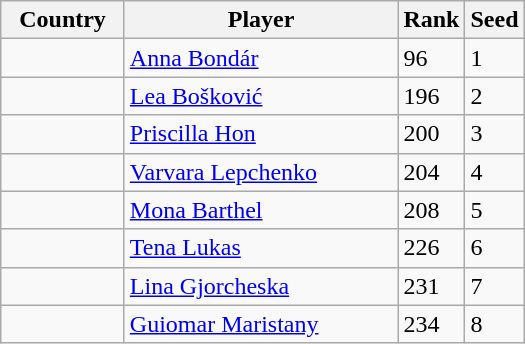<table class="wikitable">
<tr>
<th width="75">Country</th>
<th width="175">Player</th>
<th>Rank</th>
<th>Seed</th>
</tr>
<tr>
<td></td>
<td><a href='#'>Anna Bondár</a></td>
<td>96</td>
<td>1</td>
</tr>
<tr>
<td></td>
<td><a href='#'>Lea Bošković</a></td>
<td>196</td>
<td>2</td>
</tr>
<tr>
<td></td>
<td><a href='#'>Priscilla Hon</a></td>
<td>200</td>
<td>3</td>
</tr>
<tr>
<td></td>
<td><a href='#'>Varvara Lepchenko</a></td>
<td>204</td>
<td>4</td>
</tr>
<tr>
<td></td>
<td><a href='#'>Mona Barthel</a></td>
<td>208</td>
<td>5</td>
</tr>
<tr>
<td></td>
<td><a href='#'>Tena Lukas</a></td>
<td>226</td>
<td>6</td>
</tr>
<tr>
<td></td>
<td><a href='#'>Lina Gjorcheska</a></td>
<td>231</td>
<td>7</td>
</tr>
<tr>
<td></td>
<td><a href='#'>Guiomar Maristany</a></td>
<td>234</td>
<td>8</td>
</tr>
</table>
